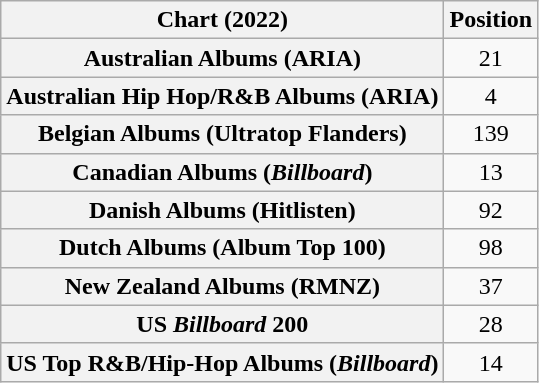<table class="wikitable sortable plainrowheaders" style="text-align:center">
<tr>
<th scope="col">Chart (2022)</th>
<th scope="col">Position</th>
</tr>
<tr>
<th scope="row">Australian Albums (ARIA)</th>
<td>21</td>
</tr>
<tr>
<th scope="row">Australian Hip Hop/R&B Albums (ARIA)</th>
<td>4</td>
</tr>
<tr>
<th scope="row">Belgian Albums (Ultratop Flanders)</th>
<td>139</td>
</tr>
<tr>
<th scope="row">Canadian Albums (<em>Billboard</em>)</th>
<td>13</td>
</tr>
<tr>
<th scope="row">Danish Albums (Hitlisten)</th>
<td>92</td>
</tr>
<tr>
<th scope="row">Dutch Albums (Album Top 100)</th>
<td>98</td>
</tr>
<tr>
<th scope="row">New Zealand Albums (RMNZ)</th>
<td>37</td>
</tr>
<tr>
<th scope="row">US <em>Billboard</em> 200</th>
<td>28</td>
</tr>
<tr>
<th scope="row">US Top R&B/Hip-Hop Albums (<em>Billboard</em>)</th>
<td>14</td>
</tr>
</table>
